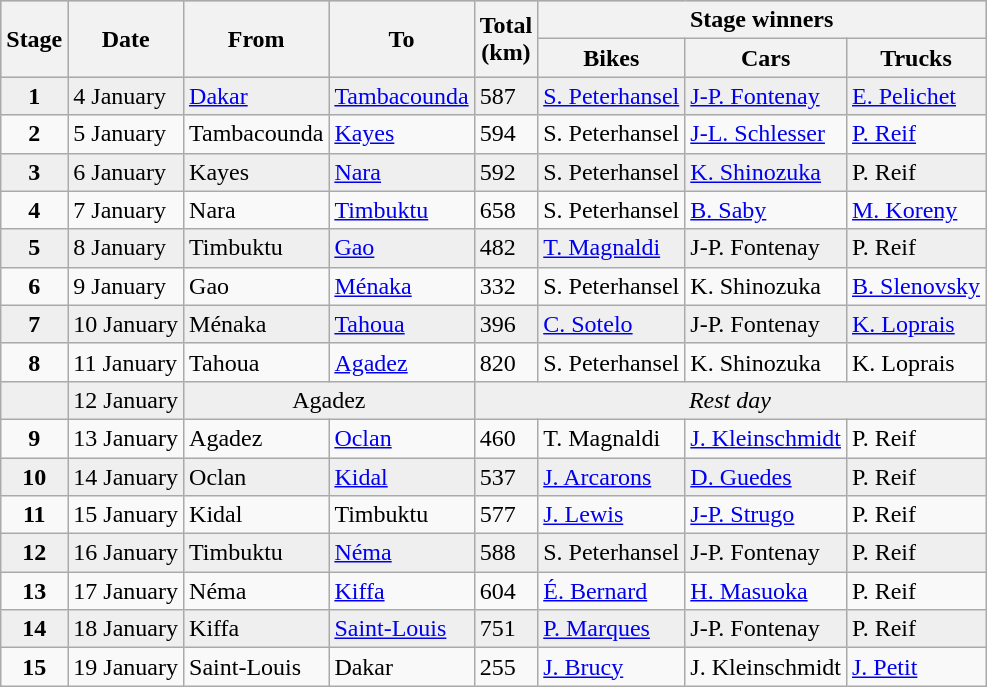<table class="wikitable sortable">
<tr style="background:lightsteelblue;">
<th rowspan=2 align=center>Stage</th>
<th rowspan=2 align=center>Date</th>
<th rowspan=2 align=center>From</th>
<th rowspan=2 align=center>To</th>
<th rowspan=2 align=center>Total<br>(km)</th>
<th colspan=3 align=center>Stage winners</th>
</tr>
<tr>
<th align=center>Bikes</th>
<th align=center>Cars</th>
<th align=center>Trucks</th>
</tr>
<tr style="background:#efefef;">
<td align=center><strong>1</strong></td>
<td>4 January</td>
<td> <a href='#'>Dakar</a></td>
<td> <a href='#'>Tambacounda</a></td>
<td>587</td>
<td> <a href='#'>S. Peterhansel</a></td>
<td> <a href='#'>J-P. Fontenay</a></td>
<td> <a href='#'>E. Pelichet</a></td>
</tr>
<tr>
<td align=center><strong>2</strong></td>
<td>5 January</td>
<td> Tambacounda</td>
<td> <a href='#'>Kayes</a></td>
<td>594</td>
<td> S. Peterhansel</td>
<td> <a href='#'>J-L. Schlesser</a></td>
<td> <a href='#'>P. Reif</a></td>
</tr>
<tr style="background:#efefef;">
<td align=center><strong>3</strong></td>
<td>6 January</td>
<td> Kayes</td>
<td> <a href='#'>Nara</a></td>
<td>592</td>
<td> S. Peterhansel</td>
<td> <a href='#'>K. Shinozuka</a></td>
<td> P. Reif</td>
</tr>
<tr>
<td align=center><strong>4</strong></td>
<td>7 January</td>
<td> Nara</td>
<td> <a href='#'>Timbuktu</a></td>
<td>658</td>
<td> S. Peterhansel</td>
<td> <a href='#'>B. Saby</a></td>
<td> <a href='#'>M. Koreny</a></td>
</tr>
<tr style="background:#efefef;">
<td align=center><strong>5</strong></td>
<td>8 January</td>
<td> Timbuktu</td>
<td> <a href='#'>Gao</a></td>
<td>482</td>
<td> <a href='#'>T. Magnaldi</a></td>
<td> J-P. Fontenay</td>
<td> P. Reif</td>
</tr>
<tr>
<td align=center><strong>6</strong></td>
<td>9 January</td>
<td> Gao</td>
<td> <a href='#'>Ménaka</a></td>
<td>332</td>
<td> S. Peterhansel</td>
<td> K. Shinozuka</td>
<td> <a href='#'>B. Slenovsky</a></td>
</tr>
<tr style="background:#efefef;">
<td align=center><strong>7</strong></td>
<td>10 January</td>
<td> Ménaka</td>
<td> <a href='#'>Tahoua</a></td>
<td>396</td>
<td> <a href='#'>C. Sotelo</a></td>
<td> J-P. Fontenay</td>
<td> <a href='#'>K. Loprais</a></td>
</tr>
<tr>
<td align=center><strong>8</strong></td>
<td>11 January</td>
<td> Tahoua</td>
<td> <a href='#'>Agadez</a></td>
<td>820</td>
<td> S. Peterhansel</td>
<td> K. Shinozuka</td>
<td> K. Loprais</td>
</tr>
<tr style="background:#efefef;">
<td></td>
<td>12 January</td>
<td colspan=2 align=center> Agadez</td>
<td colspan=4 align=center><em>Rest day</em></td>
</tr>
<tr>
<td align=center><strong>9</strong></td>
<td>13 January</td>
<td> Agadez</td>
<td> <a href='#'>Oclan</a></td>
<td>460</td>
<td> T. Magnaldi</td>
<td> <a href='#'>J. Kleinschmidt</a></td>
<td> P. Reif</td>
</tr>
<tr style="background:#efefef;">
<td align=center><strong>10</strong></td>
<td>14 January</td>
<td> Oclan</td>
<td> <a href='#'>Kidal</a></td>
<td>537</td>
<td> <a href='#'>J. Arcarons</a></td>
<td> <a href='#'>D. Guedes</a></td>
<td> P. Reif</td>
</tr>
<tr>
<td align=center><strong>11</strong></td>
<td>15 January</td>
<td> Kidal</td>
<td> Timbuktu</td>
<td>577</td>
<td> <a href='#'>J. Lewis</a></td>
<td> <a href='#'>J-P. Strugo</a></td>
<td> P. Reif</td>
</tr>
<tr style="background:#efefef;">
<td align=center><strong>12</strong></td>
<td>16 January</td>
<td> Timbuktu</td>
<td> <a href='#'>Néma</a></td>
<td>588</td>
<td> S. Peterhansel</td>
<td> J-P. Fontenay</td>
<td> P. Reif</td>
</tr>
<tr>
<td align=center><strong>13</strong></td>
<td>17 January</td>
<td> Néma</td>
<td> <a href='#'>Kiffa</a></td>
<td>604</td>
<td> <a href='#'>É. Bernard</a></td>
<td> <a href='#'>H. Masuoka</a></td>
<td> P. Reif</td>
</tr>
<tr style="background:#efefef;">
<td align=center><strong>14</strong></td>
<td>18 January</td>
<td> Kiffa</td>
<td> <a href='#'>Saint-Louis</a></td>
<td>751</td>
<td> <a href='#'>P. Marques</a></td>
<td> J-P. Fontenay</td>
<td> P. Reif</td>
</tr>
<tr>
<td align=center><strong>15</strong></td>
<td>19 January</td>
<td> Saint-Louis</td>
<td> Dakar</td>
<td>255</td>
<td> <a href='#'>J. Brucy</a></td>
<td> J. Kleinschmidt</td>
<td> <a href='#'>J. Petit</a></td>
</tr>
</table>
